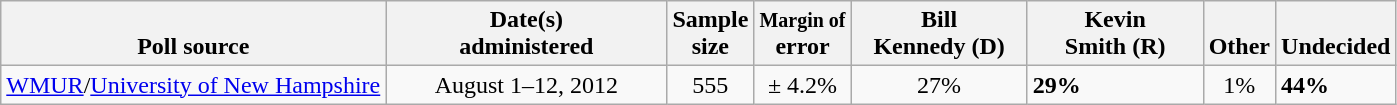<table class="wikitable">
<tr valign= bottom>
<th>Poll source</th>
<th style="width:180px;">Date(s)<br>administered</th>
<th class=small>Sample<br>size</th>
<th><small>Margin of</small><br>error</th>
<th style="width:110px;">Bill<br>Kennedy (D)</th>
<th style="width:110px;">Kevin<br>Smith (R)</th>
<th>Other</th>
<th>Undecided</th>
</tr>
<tr>
<td><a href='#'>WMUR</a>/<a href='#'>University of New Hampshire</a></td>
<td align=center>August 1–12, 2012</td>
<td align=center>555</td>
<td align=center>± 4.2%</td>
<td align=center>27%</td>
<td><strong>29%</strong></td>
<td align=center>1%</td>
<td><strong>44%</strong></td>
</tr>
</table>
